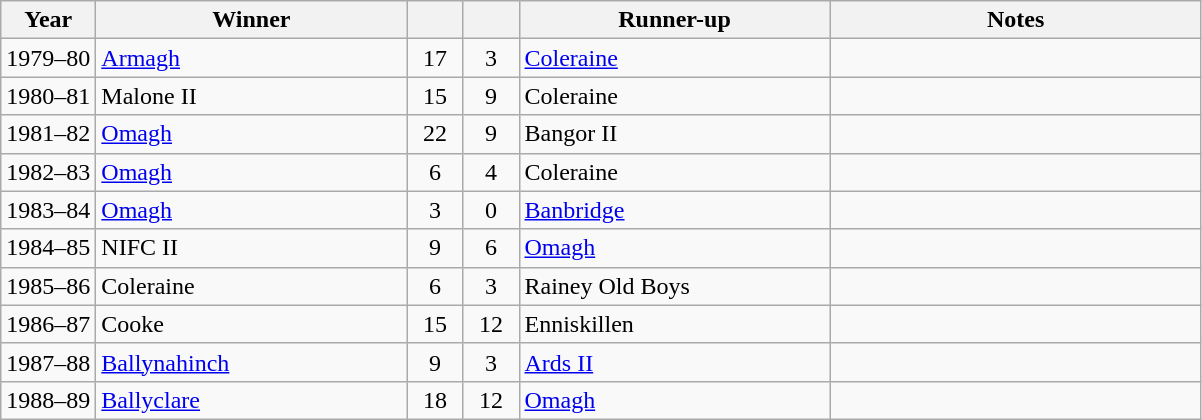<table class="wikitable">
<tr>
<th>Year</th>
<th>Winner</th>
<th></th>
<th></th>
<th>Runner-up</th>
<th>Notes</th>
</tr>
<tr>
<td align="center">1979–80</td>
<td width=200><a href='#'>Armagh</a></td>
<td width=30 align="center">17</td>
<td width=30 align="center">3</td>
<td width=200><a href='#'>Coleraine</a></td>
<td></td>
</tr>
<tr>
<td align="center">1980–81</td>
<td>Malone II</td>
<td align="center">15</td>
<td align="center">9</td>
<td>Coleraine</td>
<td></td>
</tr>
<tr>
<td align="center">1981–82</td>
<td><a href='#'>Omagh</a></td>
<td align="center">22</td>
<td align="center">9</td>
<td>Bangor II</td>
<td width=240></td>
</tr>
<tr>
<td align="center">1982–83</td>
<td><a href='#'>Omagh</a></td>
<td align="center">6</td>
<td align="center">4</td>
<td>Coleraine</td>
<td></td>
</tr>
<tr>
<td align="center">1983–84</td>
<td><a href='#'>Omagh</a></td>
<td align="center">3</td>
<td align="center">0</td>
<td><a href='#'>Banbridge</a></td>
<td></td>
</tr>
<tr>
<td align="center">1984–85</td>
<td>NIFC II</td>
<td align="center">9</td>
<td align="center">6</td>
<td><a href='#'>Omagh</a></td>
<td></td>
</tr>
<tr>
<td align="center">1985–86</td>
<td>Coleraine</td>
<td align="center">6</td>
<td align="center">3</td>
<td>Rainey Old Boys</td>
<td></td>
</tr>
<tr>
<td align="center">1986–87</td>
<td>Cooke</td>
<td align="center">15</td>
<td align="center">12</td>
<td>Enniskillen</td>
<td></td>
</tr>
<tr>
<td align="center">1987–88</td>
<td><a href='#'>Ballynahinch</a></td>
<td align="center">9</td>
<td align="center">3</td>
<td><a href='#'>Ards II</a></td>
<td></td>
</tr>
<tr>
<td align="center">1988–89</td>
<td><a href='#'>Ballyclare</a></td>
<td align="center">18</td>
<td align="center">12</td>
<td><a href='#'>Omagh</a></td>
<td></td>
</tr>
</table>
